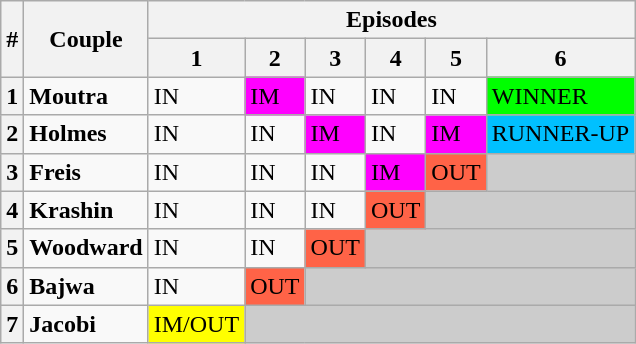<table class="wikitable">
<tr>
<th rowspan=2>#</th>
<th rowspan=2>Couple</th>
<th colspan=7>Episodes</th>
</tr>
<tr>
<th>1</th>
<th>2</th>
<th>3</th>
<th>4</th>
<th>5</th>
<th>6</th>
</tr>
<tr>
<th>1</th>
<td><strong>Moutra</strong></td>
<td>IN</td>
<td bgcolor="magenta">IM</td>
<td>IN</td>
<td>IN</td>
<td>IN</td>
<td bgcolor="lime">WINNER</td>
</tr>
<tr>
<th>2</th>
<td><strong>Holmes</strong></td>
<td>IN</td>
<td>IN</td>
<td bgcolor="magenta">IM</td>
<td>IN</td>
<td bgcolor="magenta">IM</td>
<td bgcolor="#00C0FF">RUNNER-UP</td>
</tr>
<tr>
<th>3</th>
<td><strong>Freis</strong></td>
<td>IN</td>
<td>IN</td>
<td>IN</td>
<td bgcolor="magenta">IM</td>
<td bgcolor="tomato">OUT</td>
<td bgcolor="#CCCCCC"></td>
</tr>
<tr>
<th>4</th>
<td><strong>Krashin</strong></td>
<td>IN</td>
<td>IN</td>
<td>IN</td>
<td bgcolor="tomato">OUT</td>
<td bgcolor="#CCCCCC" colspan=2></td>
</tr>
<tr>
<th>5</th>
<td><strong>Woodward</strong></td>
<td>IN</td>
<td>IN</td>
<td bgcolor="tomato">OUT</td>
<td bgcolor="#CCCCCC" colspan=3></td>
</tr>
<tr>
<th>6</th>
<td><strong>Bajwa</strong></td>
<td>IN</td>
<td bgcolor="tomato">OUT</td>
<td bgcolor="#CCCCCC" colspan=4></td>
</tr>
<tr>
<th>7</th>
<td><strong>Jacobi</strong></td>
<td bgcolor="yellow">IM/OUT</td>
<td bgcolor="#CCCCCC" colspan=5></td>
</tr>
</table>
